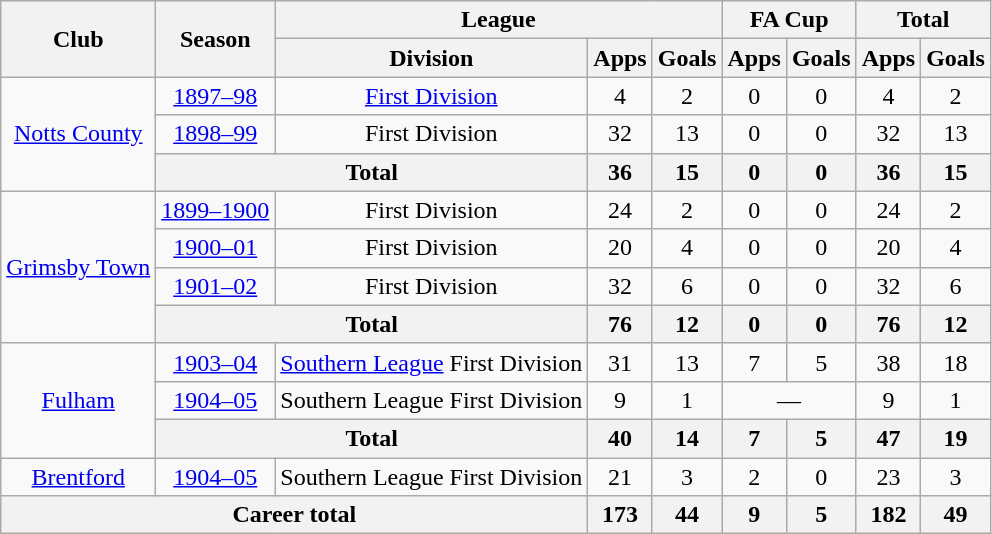<table class="wikitable" style="text-align: center;">
<tr>
<th rowspan="2">Club</th>
<th rowspan="2">Season</th>
<th colspan="3">League</th>
<th colspan="2">FA Cup</th>
<th colspan="2">Total</th>
</tr>
<tr>
<th>Division</th>
<th>Apps</th>
<th>Goals</th>
<th>Apps</th>
<th>Goals</th>
<th>Apps</th>
<th>Goals</th>
</tr>
<tr>
<td rowspan="3"><a href='#'>Notts County</a></td>
<td><a href='#'>1897–98</a></td>
<td><a href='#'>First Division</a></td>
<td>4</td>
<td>2</td>
<td>0</td>
<td>0</td>
<td>4</td>
<td>2</td>
</tr>
<tr>
<td><a href='#'>1898–99</a></td>
<td>First Division</td>
<td>32</td>
<td>13</td>
<td>0</td>
<td>0</td>
<td>32</td>
<td>13</td>
</tr>
<tr>
<th colspan="2">Total</th>
<th>36</th>
<th>15</th>
<th>0</th>
<th>0</th>
<th>36</th>
<th>15</th>
</tr>
<tr>
<td rowspan="4"><a href='#'>Grimsby Town</a></td>
<td><a href='#'>1899–1900</a></td>
<td>First Division</td>
<td>24</td>
<td>2</td>
<td>0</td>
<td>0</td>
<td>24</td>
<td>2</td>
</tr>
<tr>
<td><a href='#'>1900–01</a></td>
<td>First Division</td>
<td>20</td>
<td>4</td>
<td>0</td>
<td>0</td>
<td>20</td>
<td>4</td>
</tr>
<tr>
<td><a href='#'>1901–02</a></td>
<td>First Division</td>
<td>32</td>
<td>6</td>
<td>0</td>
<td>0</td>
<td>32</td>
<td>6</td>
</tr>
<tr>
<th colspan="2">Total</th>
<th>76</th>
<th>12</th>
<th>0</th>
<th>0</th>
<th>76</th>
<th>12</th>
</tr>
<tr>
<td rowspan="3"><a href='#'>Fulham</a></td>
<td><a href='#'>1903–04</a></td>
<td><a href='#'>Southern League</a> First Division</td>
<td>31</td>
<td>13</td>
<td>7</td>
<td>5</td>
<td>38</td>
<td>18</td>
</tr>
<tr>
<td><a href='#'>1904–05</a></td>
<td>Southern League First Division</td>
<td>9</td>
<td>1</td>
<td colspan="2">—</td>
<td>9</td>
<td>1</td>
</tr>
<tr>
<th colspan="2">Total</th>
<th>40</th>
<th>14</th>
<th>7</th>
<th>5</th>
<th>47</th>
<th>19</th>
</tr>
<tr>
<td><a href='#'>Brentford</a></td>
<td><a href='#'>1904–05</a></td>
<td>Southern League First Division</td>
<td>21</td>
<td>3</td>
<td>2</td>
<td>0</td>
<td>23</td>
<td>3</td>
</tr>
<tr>
<th colspan="3">Career total</th>
<th>173</th>
<th>44</th>
<th>9</th>
<th>5</th>
<th>182</th>
<th>49</th>
</tr>
</table>
